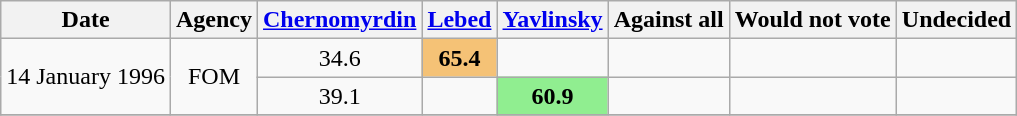<table class=wikitable style=text-align:center>
<tr>
<th>Date</th>
<th>Agency</th>
<th><a href='#'>Chernomyrdin</a></th>
<th><a href='#'>Lebed</a></th>
<th><a href='#'>Yavlinsky</a></th>
<th>Against all</th>
<th>Would not vote</th>
<th>Undecided</th>
</tr>
<tr>
<td rowspan=2>14 January 1996</td>
<td rowspan=2>FOM</td>
<td>34.6</td>
<td style="background:#f5c276"><strong>65.4</strong></td>
<td></td>
<td></td>
<td></td>
<td></td>
</tr>
<tr>
<td>39.1</td>
<td></td>
<td style="background:#90ee90"><strong>60.9</strong></td>
<td></td>
<td></td>
<td></td>
</tr>
<tr>
</tr>
</table>
